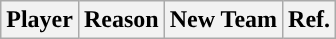<table class="wikitable sortable sortable" style="text-align: center">
<tr>
<th>Player</th>
<th>Reason</th>
<th>New Team</th>
<th>Ref.</th>
</tr>
</table>
